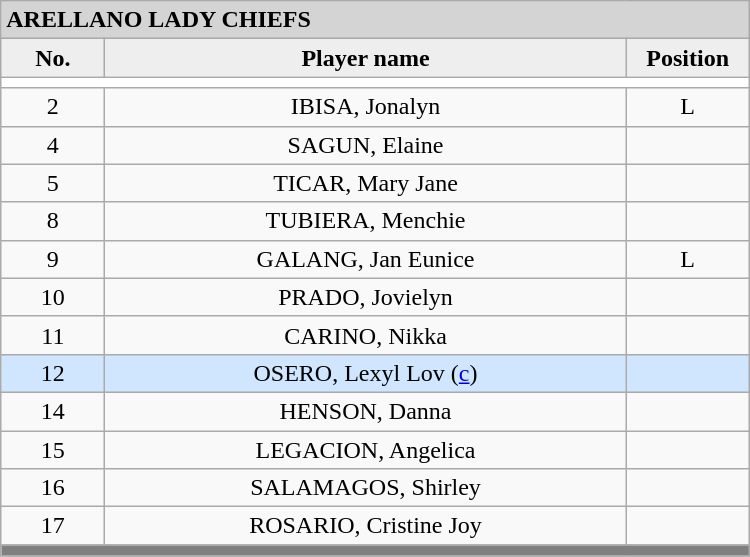<table class='wikitable mw-collapsible mw-collapsed' style='text-align: center; width: 500px; border: none;'>
<tr>
<th style="background:#D4D4D4; text-align:left;" colspan=3> ARELLANO LADY CHIEFS</th>
</tr>
<tr style="background:#EEEEEE; font-weight:bold;">
<td width=10%>No.</td>
<td width=50%>Player name</td>
<td width=10%>Position</td>
</tr>
<tr style="background:#FFFFFF;">
<td colspan=3 align=center></td>
</tr>
<tr>
<td align=center>2</td>
<td>IBISA, Jonalyn</td>
<td align=center>L</td>
</tr>
<tr>
<td align=center>4</td>
<td>SAGUN, Elaine</td>
<td align=center></td>
</tr>
<tr>
<td align=center>5</td>
<td>TICAR, Mary Jane</td>
<td align=center></td>
</tr>
<tr>
<td align=center>8</td>
<td>TUBIERA, Menchie</td>
<td align=center></td>
</tr>
<tr>
<td align=center>9</td>
<td>GALANG, Jan Eunice</td>
<td align=center>L</td>
</tr>
<tr>
<td align=center>10</td>
<td>PRADO, Jovielyn</td>
<td align=center></td>
</tr>
<tr>
<td align=center>11</td>
<td>CARINO, Nikka</td>
<td align=center></td>
</tr>
<tr bgcolor=#D0E6FF>
<td align=center>12</td>
<td>OSERO, Lexyl Lov (<a href='#'>c</a>)</td>
<td align=center></td>
</tr>
<tr>
<td align=center>14</td>
<td>HENSON, Danna</td>
<td align=center></td>
</tr>
<tr>
<td align=center>15</td>
<td>LEGACION, Angelica</td>
<td align=center></td>
</tr>
<tr>
<td align=center>16</td>
<td>SALAMAGOS, Shirley</td>
<td align=center></td>
</tr>
<tr>
<td align=center>17</td>
<td>ROSARIO, Cristine Joy</td>
<td align=center></td>
</tr>
<tr>
<th style="background:gray;" colspan=3></th>
</tr>
<tr>
</tr>
</table>
